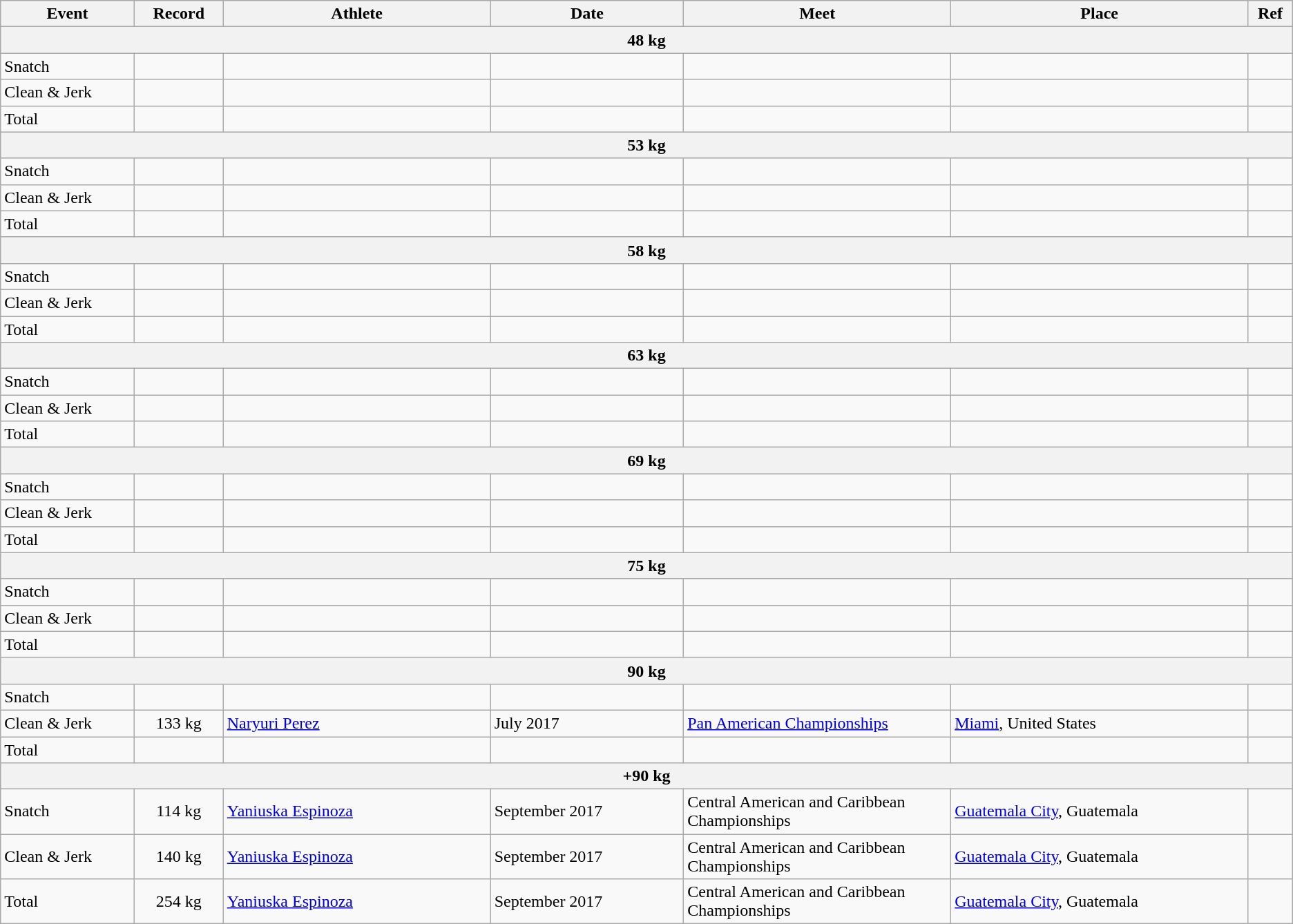<table class="wikitable">
<tr>
<th width=9%>Event</th>
<th width=6%>Record</th>
<th width=18%>Athlete</th>
<th width=13%>Date</th>
<th width=18%>Meet</th>
<th width=20%>Place</th>
<th width=3%>Ref</th>
</tr>
<tr bgcolor="#DDDDDD">
<th colspan="8">48 kg</th>
</tr>
<tr>
<td>Snatch</td>
<td></td>
<td></td>
<td></td>
<td></td>
<td></td>
<td></td>
</tr>
<tr>
<td>Clean & Jerk</td>
<td></td>
<td></td>
<td></td>
<td></td>
<td></td>
<td></td>
</tr>
<tr>
<td>Total</td>
<td></td>
<td></td>
<td></td>
<td></td>
<td></td>
<td></td>
</tr>
<tr bgcolor="#DDDDDD">
<th colspan="8">53 kg</th>
</tr>
<tr>
<td>Snatch</td>
<td></td>
<td></td>
<td></td>
<td></td>
<td></td>
<td></td>
</tr>
<tr>
<td>Clean & Jerk</td>
<td align="center"></td>
<td></td>
<td></td>
<td></td>
<td></td>
<td></td>
</tr>
<tr>
<td>Total</td>
<td></td>
<td></td>
<td></td>
<td></td>
<td></td>
<td></td>
</tr>
<tr bgcolor="#DDDDDD">
<th colspan="8">58 kg</th>
</tr>
<tr>
<td>Snatch</td>
<td align="center"></td>
<td></td>
<td></td>
<td></td>
<td></td>
<td></td>
</tr>
<tr>
<td>Clean & Jerk</td>
<td align="center"></td>
<td></td>
<td></td>
<td></td>
<td></td>
<td></td>
</tr>
<tr>
<td>Total</td>
<td align="center"></td>
<td></td>
<td></td>
<td></td>
<td></td>
<td></td>
</tr>
<tr bgcolor="#DDDDDD">
<th colspan="8">63 kg</th>
</tr>
<tr>
<td>Snatch</td>
<td></td>
<td></td>
<td></td>
<td></td>
<td></td>
<td></td>
</tr>
<tr>
<td>Clean & Jerk</td>
<td></td>
<td></td>
<td></td>
<td></td>
<td></td>
<td></td>
</tr>
<tr>
<td>Total</td>
<td></td>
<td></td>
<td></td>
<td></td>
<td></td>
<td></td>
</tr>
<tr bgcolor="#DDDDDD">
<th colspan="8">69 kg</th>
</tr>
<tr>
<td>Snatch</td>
<td></td>
<td></td>
<td></td>
<td></td>
<td></td>
<td></td>
</tr>
<tr>
<td>Clean & Jerk</td>
<td></td>
<td></td>
<td></td>
<td></td>
<td></td>
<td></td>
</tr>
<tr>
<td>Total</td>
<td></td>
<td></td>
<td></td>
<td></td>
<td></td>
<td></td>
</tr>
<tr bgcolor="#DDDDDD">
<th colspan="8">75 kg</th>
</tr>
<tr>
<td>Snatch</td>
<td></td>
<td></td>
<td></td>
<td></td>
<td></td>
<td></td>
</tr>
<tr>
<td>Clean & Jerk</td>
<td></td>
<td></td>
<td></td>
<td></td>
<td></td>
<td></td>
</tr>
<tr>
<td>Total</td>
<td></td>
<td></td>
<td></td>
<td></td>
<td></td>
<td></td>
</tr>
<tr bgcolor="#DDDDDD">
<th colspan="8">90 kg</th>
</tr>
<tr>
<td>Snatch</td>
<td align="center"></td>
<td></td>
<td></td>
<td></td>
<td></td>
<td></td>
</tr>
<tr>
<td>Clean & Jerk</td>
<td align="center">133 kg</td>
<td><a href='#'>Naryuri Perez</a></td>
<td>July 2017</td>
<td><a href='#'>Pan American Championships</a></td>
<td><a href='#'>Miami</a>, United States</td>
<td></td>
</tr>
<tr>
<td>Total</td>
<td align="center"></td>
<td></td>
<td></td>
<td></td>
<td></td>
<td></td>
</tr>
<tr bgcolor="#DDDDDD">
<th colspan="8">+90 kg</th>
</tr>
<tr>
<td>Snatch</td>
<td align="center">114 kg</td>
<td><a href='#'>Yaniuska Espinoza</a></td>
<td>September 2017</td>
<td>Central American and Caribbean Championships</td>
<td><a href='#'>Guatemala City</a>, Guatemala</td>
<td></td>
</tr>
<tr>
<td>Clean & Jerk</td>
<td align="center">140 kg</td>
<td><a href='#'>Yaniuska Espinoza</a></td>
<td>September 2017</td>
<td>Central American and Caribbean Championships</td>
<td><a href='#'>Guatemala City</a>, Guatemala</td>
<td></td>
</tr>
<tr>
<td>Total</td>
<td align="center">254 kg</td>
<td><a href='#'>Yaniuska Espinoza</a></td>
<td>September 2017</td>
<td>Central American and Caribbean Championships</td>
<td><a href='#'>Guatemala City</a>, Guatemala</td>
<td></td>
</tr>
</table>
